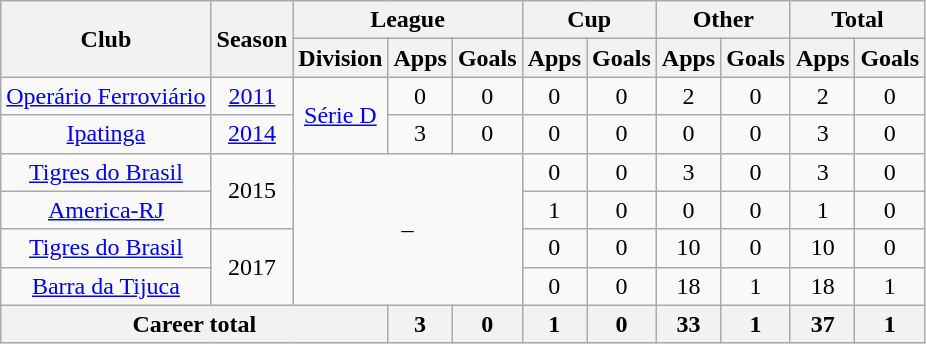<table class="wikitable" style="text-align: center">
<tr>
<th rowspan="2">Club</th>
<th rowspan="2">Season</th>
<th colspan="3">League</th>
<th colspan="2">Cup</th>
<th colspan="2">Other</th>
<th colspan="2">Total</th>
</tr>
<tr>
<th>Division</th>
<th>Apps</th>
<th>Goals</th>
<th>Apps</th>
<th>Goals</th>
<th>Apps</th>
<th>Goals</th>
<th>Apps</th>
<th>Goals</th>
</tr>
<tr>
<td><a href='#'>Operário Ferroviário</a></td>
<td><a href='#'>2011</a></td>
<td rowspan="2"><a href='#'>Série D</a></td>
<td>0</td>
<td>0</td>
<td>0</td>
<td>0</td>
<td>2</td>
<td>0</td>
<td>2</td>
<td>0</td>
</tr>
<tr>
<td><a href='#'>Ipatinga</a></td>
<td><a href='#'>2014</a></td>
<td>3</td>
<td>0</td>
<td>0</td>
<td>0</td>
<td>0</td>
<td>0</td>
<td>3</td>
<td>0</td>
</tr>
<tr>
<td><a href='#'>Tigres do Brasil</a></td>
<td rowspan="2">2015</td>
<td colspan="3" rowspan="4">–</td>
<td>0</td>
<td>0</td>
<td>3</td>
<td>0</td>
<td>3</td>
<td>0</td>
</tr>
<tr>
<td><a href='#'>America-RJ</a></td>
<td>1</td>
<td>0</td>
<td>0</td>
<td>0</td>
<td>1</td>
<td>0</td>
</tr>
<tr>
<td><a href='#'>Tigres do Brasil</a></td>
<td rowspan="2">2017</td>
<td>0</td>
<td>0</td>
<td>10</td>
<td>0</td>
<td>10</td>
<td>0</td>
</tr>
<tr>
<td><a href='#'>Barra da Tijuca</a></td>
<td>0</td>
<td>0</td>
<td>18</td>
<td>1</td>
<td>18</td>
<td>1</td>
</tr>
<tr>
<th colspan="3"><strong>Career total</strong></th>
<th>3</th>
<th>0</th>
<th>1</th>
<th>0</th>
<th>33</th>
<th>1</th>
<th>37</th>
<th>1</th>
</tr>
</table>
